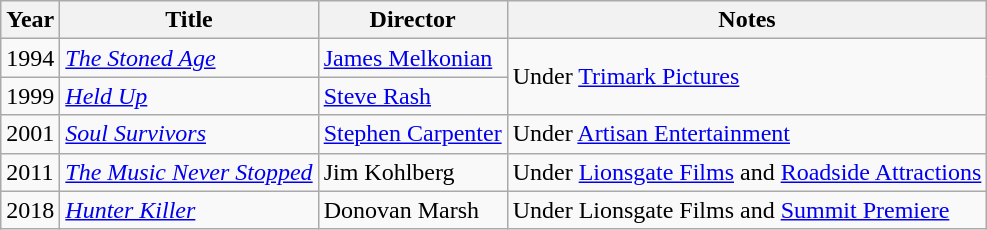<table class="wikitable">
<tr>
<th>Year</th>
<th>Title</th>
<th>Director</th>
<th>Notes</th>
</tr>
<tr>
<td>1994</td>
<td><em><a href='#'>The Stoned Age</a></em></td>
<td><a href='#'>James Melkonian</a></td>
<td rowspan=2>Under <a href='#'>Trimark Pictures</a></td>
</tr>
<tr>
<td>1999</td>
<td><em><a href='#'>Held Up</a></em></td>
<td><a href='#'>Steve Rash</a></td>
</tr>
<tr>
<td>2001</td>
<td><em><a href='#'>Soul Survivors</a></em></td>
<td><a href='#'>Stephen Carpenter</a></td>
<td>Under <a href='#'>Artisan Entertainment</a></td>
</tr>
<tr>
<td>2011</td>
<td><em><a href='#'>The Music Never Stopped</a></em></td>
<td>Jim Kohlberg</td>
<td>Under <a href='#'>Lionsgate Films</a> and <a href='#'>Roadside Attractions</a></td>
</tr>
<tr>
<td>2018</td>
<td><em><a href='#'>Hunter Killer</a></em></td>
<td>Donovan Marsh</td>
<td>Under Lionsgate Films and <a href='#'>Summit Premiere</a></td>
</tr>
</table>
